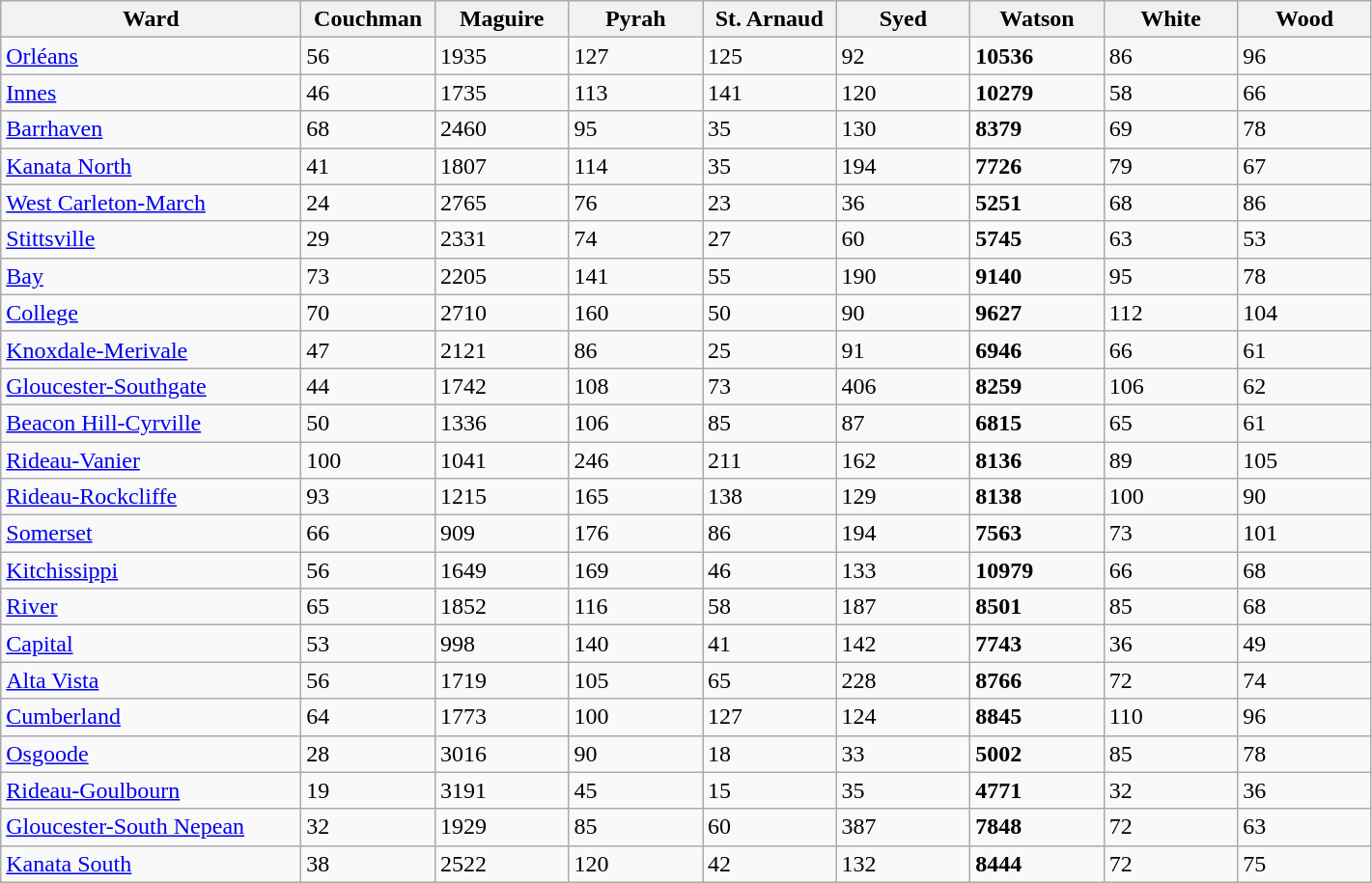<table class="wikitable">
<tr>
<th width="200px">Ward</th>
<th width="85px">Couchman</th>
<th width="85px">Maguire</th>
<th width="85px">Pyrah</th>
<th width="85px">St. Arnaud</th>
<th width="85px">Syed</th>
<th width="85px">Watson</th>
<th width="85px">White</th>
<th width="85px">Wood</th>
</tr>
<tr>
<td><a href='#'>Orléans</a></td>
<td>56</td>
<td>1935</td>
<td>127</td>
<td>125</td>
<td>92</td>
<td><strong>10536</strong></td>
<td>86</td>
<td>96</td>
</tr>
<tr>
<td><a href='#'>Innes</a></td>
<td>46</td>
<td>1735</td>
<td>113</td>
<td>141</td>
<td>120</td>
<td><strong>10279</strong></td>
<td>58</td>
<td>66</td>
</tr>
<tr>
<td><a href='#'>Barrhaven</a></td>
<td>68</td>
<td>2460</td>
<td>95</td>
<td>35</td>
<td>130</td>
<td><strong>8379</strong></td>
<td>69</td>
<td>78</td>
</tr>
<tr>
<td><a href='#'>Kanata North</a></td>
<td>41</td>
<td>1807</td>
<td>114</td>
<td>35</td>
<td>194</td>
<td><strong>7726</strong></td>
<td>79</td>
<td>67</td>
</tr>
<tr>
<td><a href='#'>West Carleton-March</a></td>
<td>24</td>
<td>2765</td>
<td>76</td>
<td>23</td>
<td>36</td>
<td><strong>5251</strong></td>
<td>68</td>
<td>86</td>
</tr>
<tr>
<td><a href='#'>Stittsville</a></td>
<td>29</td>
<td>2331</td>
<td>74</td>
<td>27</td>
<td>60</td>
<td><strong>5745</strong></td>
<td>63</td>
<td>53</td>
</tr>
<tr>
<td><a href='#'>Bay</a></td>
<td>73</td>
<td>2205</td>
<td>141</td>
<td>55</td>
<td>190</td>
<td><strong>9140</strong></td>
<td>95</td>
<td>78</td>
</tr>
<tr>
<td><a href='#'>College</a></td>
<td>70</td>
<td>2710</td>
<td>160</td>
<td>50</td>
<td>90</td>
<td><strong>9627</strong></td>
<td>112</td>
<td>104</td>
</tr>
<tr>
<td><a href='#'>Knoxdale-Merivale</a></td>
<td>47</td>
<td>2121</td>
<td>86</td>
<td>25</td>
<td>91</td>
<td><strong>6946</strong></td>
<td>66</td>
<td>61</td>
</tr>
<tr>
<td><a href='#'>Gloucester-Southgate</a></td>
<td>44</td>
<td>1742</td>
<td>108</td>
<td>73</td>
<td>406</td>
<td><strong>8259</strong></td>
<td>106</td>
<td>62</td>
</tr>
<tr>
<td><a href='#'>Beacon Hill-Cyrville</a></td>
<td>50</td>
<td>1336</td>
<td>106</td>
<td>85</td>
<td>87</td>
<td><strong>6815</strong></td>
<td>65</td>
<td>61</td>
</tr>
<tr>
<td><a href='#'>Rideau-Vanier</a></td>
<td>100</td>
<td>1041</td>
<td>246</td>
<td>211</td>
<td>162</td>
<td><strong>8136</strong></td>
<td>89</td>
<td>105</td>
</tr>
<tr>
<td><a href='#'>Rideau-Rockcliffe</a></td>
<td>93</td>
<td>1215</td>
<td>165</td>
<td>138</td>
<td>129</td>
<td><strong>8138</strong></td>
<td>100</td>
<td>90</td>
</tr>
<tr>
<td><a href='#'>Somerset</a></td>
<td>66</td>
<td>909</td>
<td>176</td>
<td>86</td>
<td>194</td>
<td><strong>7563</strong></td>
<td>73</td>
<td>101</td>
</tr>
<tr>
<td><a href='#'>Kitchissippi</a></td>
<td>56</td>
<td>1649</td>
<td>169</td>
<td>46</td>
<td>133</td>
<td><strong>10979</strong></td>
<td>66</td>
<td>68</td>
</tr>
<tr>
<td><a href='#'>River</a></td>
<td>65</td>
<td>1852</td>
<td>116</td>
<td>58</td>
<td>187</td>
<td><strong>8501</strong></td>
<td>85</td>
<td>68</td>
</tr>
<tr>
<td><a href='#'>Capital</a></td>
<td>53</td>
<td>998</td>
<td>140</td>
<td>41</td>
<td>142</td>
<td><strong>7743</strong></td>
<td>36</td>
<td>49</td>
</tr>
<tr>
<td><a href='#'>Alta Vista</a></td>
<td>56</td>
<td>1719</td>
<td>105</td>
<td>65</td>
<td>228</td>
<td><strong>8766</strong></td>
<td>72</td>
<td>74</td>
</tr>
<tr>
<td><a href='#'>Cumberland</a></td>
<td>64</td>
<td>1773</td>
<td>100</td>
<td>127</td>
<td>124</td>
<td><strong>8845</strong></td>
<td>110</td>
<td>96</td>
</tr>
<tr>
<td><a href='#'>Osgoode</a></td>
<td>28</td>
<td>3016</td>
<td>90</td>
<td>18</td>
<td>33</td>
<td><strong>5002</strong></td>
<td>85</td>
<td>78</td>
</tr>
<tr>
<td><a href='#'>Rideau-Goulbourn</a></td>
<td>19</td>
<td>3191</td>
<td>45</td>
<td>15</td>
<td>35</td>
<td><strong>4771</strong></td>
<td>32</td>
<td>36</td>
</tr>
<tr>
<td><a href='#'>Gloucester-South Nepean</a></td>
<td>32</td>
<td>1929</td>
<td>85</td>
<td>60</td>
<td>387</td>
<td><strong>7848</strong></td>
<td>72</td>
<td>63</td>
</tr>
<tr>
<td><a href='#'>Kanata South</a></td>
<td>38</td>
<td>2522</td>
<td>120</td>
<td>42</td>
<td>132</td>
<td><strong>8444</strong></td>
<td>72</td>
<td>75</td>
</tr>
</table>
